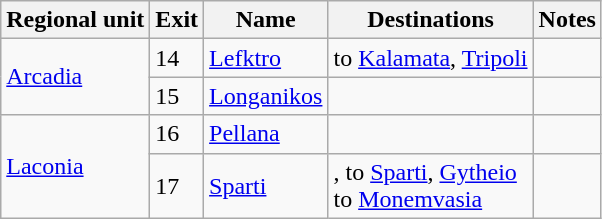<table class="wikitable">
<tr>
<th scope="col">Regional unit</th>
<th scope="col">Exit</th>
<th scope="col">Name</th>
<th scope="col">Destinations</th>
<th scope="col">Notes</th>
</tr>
<tr>
<td rowspan=2><a href='#'>Arcadia</a></td>
<td>14</td>
<td><a href='#'>Lefktro</a></td>
<td> to <a href='#'>Kalamata</a>, <a href='#'>Tripoli</a></td>
<td></td>
</tr>
<tr>
<td>15</td>
<td><a href='#'>Longanikos</a></td>
<td></td>
<td></td>
</tr>
<tr>
<td rowspan=2><a href='#'>Laconia</a></td>
<td>16</td>
<td><a href='#'>Pellana</a></td>
<td></td>
<td></td>
</tr>
<tr>
<td>17</td>
<td><a href='#'>Sparti</a></td>
<td>, to <a href='#'>Sparti</a>, <a href='#'>Gytheio</a><br>to <a href='#'>Monemvasia</a></td>
<td></td>
</tr>
</table>
